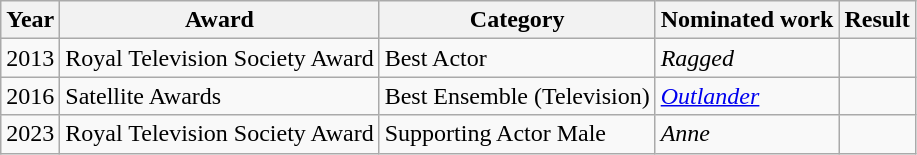<table class="wikitable">
<tr>
<th>Year</th>
<th>Award</th>
<th>Category</th>
<th>Nominated work</th>
<th>Result</th>
</tr>
<tr>
<td>2013</td>
<td>Royal Television Society Award</td>
<td>Best Actor</td>
<td><em>Ragged</em></td>
<td></td>
</tr>
<tr>
<td>2016</td>
<td>Satellite Awards</td>
<td>Best Ensemble (Television)</td>
<td><em><a href='#'>Outlander</a></em></td>
<td></td>
</tr>
<tr>
<td>2023</td>
<td>Royal Television Society Award</td>
<td>Supporting Actor Male</td>
<td><em>Anne</em></td>
<td></td>
</tr>
</table>
